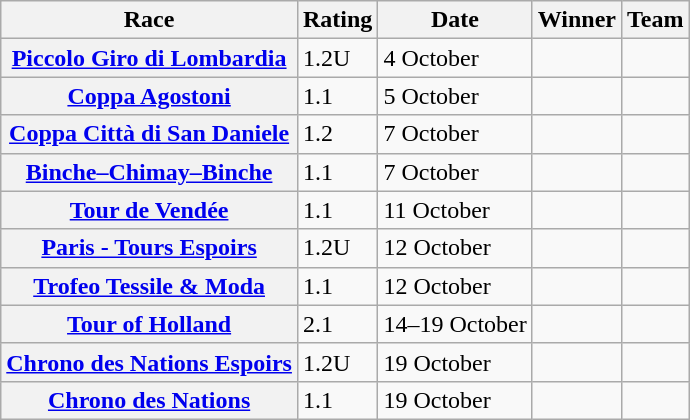<table class="wikitable plainrowheaders">
<tr>
<th scope="col">Race</th>
<th scope="col">Rating</th>
<th scope="col">Date</th>
<th scope="col">Winner</th>
<th scope="col">Team</th>
</tr>
<tr>
<th scope="row"> <a href='#'>Piccolo Giro di Lombardia</a></th>
<td>1.2U</td>
<td>4 October</td>
<td></td>
<td></td>
</tr>
<tr>
<th scope="row"> <a href='#'>Coppa Agostoni</a></th>
<td>1.1</td>
<td>5 October</td>
<td></td>
<td></td>
</tr>
<tr>
<th scope="row"> <a href='#'>Coppa Città di San Daniele</a></th>
<td>1.2</td>
<td>7 October</td>
<td></td>
<td></td>
</tr>
<tr>
<th scope="row"> <a href='#'>Binche–Chimay–Binche</a></th>
<td>1.1</td>
<td>7 October</td>
<td></td>
<td></td>
</tr>
<tr>
<th scope="row"> <a href='#'>Tour de Vendée</a></th>
<td>1.1</td>
<td>11 October</td>
<td></td>
<td></td>
</tr>
<tr>
<th scope="row"> <a href='#'>Paris - Tours Espoirs</a></th>
<td>1.2U</td>
<td>12 October</td>
<td></td>
<td></td>
</tr>
<tr>
<th scope="row"> <a href='#'>Trofeo Tessile & Moda</a></th>
<td>1.1</td>
<td>12 October</td>
<td></td>
<td></td>
</tr>
<tr>
<th scope="row"> <a href='#'>Tour of Holland</a></th>
<td>2.1</td>
<td>14–19 October</td>
<td></td>
<td></td>
</tr>
<tr>
<th scope="row"> <a href='#'>Chrono des Nations Espoirs</a></th>
<td>1.2U</td>
<td>19 October</td>
<td></td>
<td></td>
</tr>
<tr>
<th scope="row"> <a href='#'>Chrono des Nations</a></th>
<td>1.1</td>
<td>19 October</td>
<td></td>
<td></td>
</tr>
</table>
